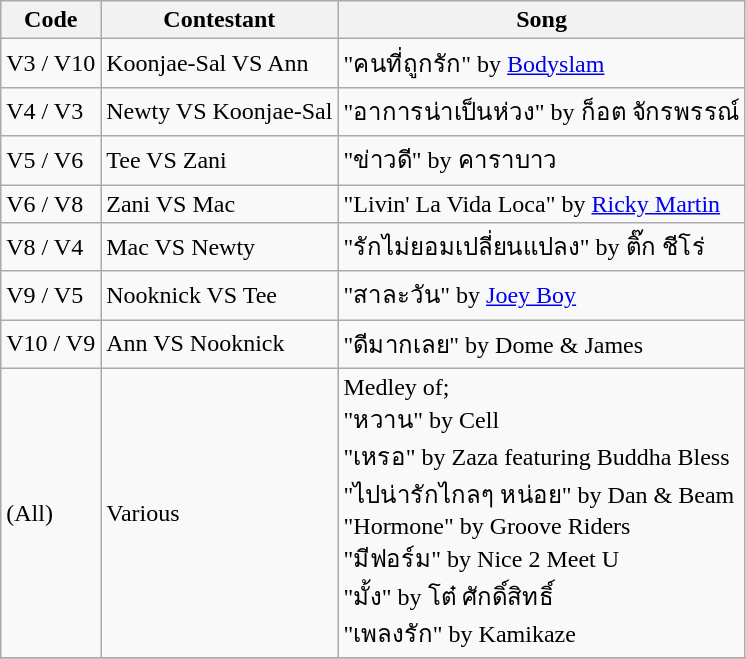<table class="wikitable">
<tr>
<th>Code</th>
<th>Contestant</th>
<th>Song</th>
</tr>
<tr>
<td>V3 / V10</td>
<td>Koonjae-Sal VS Ann</td>
<td>"คนที่ถูกรัก" by <a href='#'>Bodyslam</a></td>
</tr>
<tr>
<td>V4 / V3</td>
<td>Newty VS Koonjae-Sal</td>
<td>"อาการน่าเป็นห่วง" by ก็อต จักรพรรณ์</td>
</tr>
<tr>
<td>V5 / V6</td>
<td>Tee VS Zani</td>
<td>"ข่าวดี" by คาราบาว</td>
</tr>
<tr>
<td>V6 / V8</td>
<td>Zani VS Mac</td>
<td>"Livin' La Vida Loca" by <a href='#'>Ricky Martin</a></td>
</tr>
<tr>
<td>V8 / V4</td>
<td>Mac VS Newty</td>
<td>"รักไม่ยอมเปลี่ยนแปลง" by ติ๊ก ชีโร่</td>
</tr>
<tr>
<td>V9 / V5</td>
<td>Nooknick VS Tee</td>
<td>"สาละวัน" by <a href='#'>Joey Boy</a></td>
</tr>
<tr>
<td>V10 / V9</td>
<td>Ann VS Nooknick</td>
<td>"ดีมากเลย" by Dome & James</td>
</tr>
<tr>
<td>(All)</td>
<td>Various</td>
<td>Medley of;<br>"หวาน" by Cell<br>
"เหรอ" by Zaza featuring Buddha Bless<br>
"ไปน่ารักไกลๆ หน่อย" by Dan & Beam<br>
"Hormone" by Groove Riders<br>
"มีฟอร์ม" by Nice 2 Meet U<br>
"มั้ง" by โต๋ ศักดิ์สิทธิ์<br>
"เพลงรัก" by Kamikaze</td>
</tr>
<tr>
</tr>
</table>
